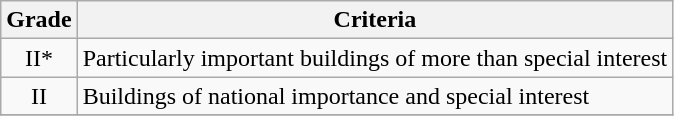<table class="wikitable" border="1">
<tr>
<th>Grade</th>
<th>Criteria</th>
</tr>
<tr>
<td align="center" >II*</td>
<td>Particularly important buildings of more than special interest</td>
</tr>
<tr>
<td align="center" >II</td>
<td>Buildings of national importance and special interest</td>
</tr>
<tr>
</tr>
</table>
